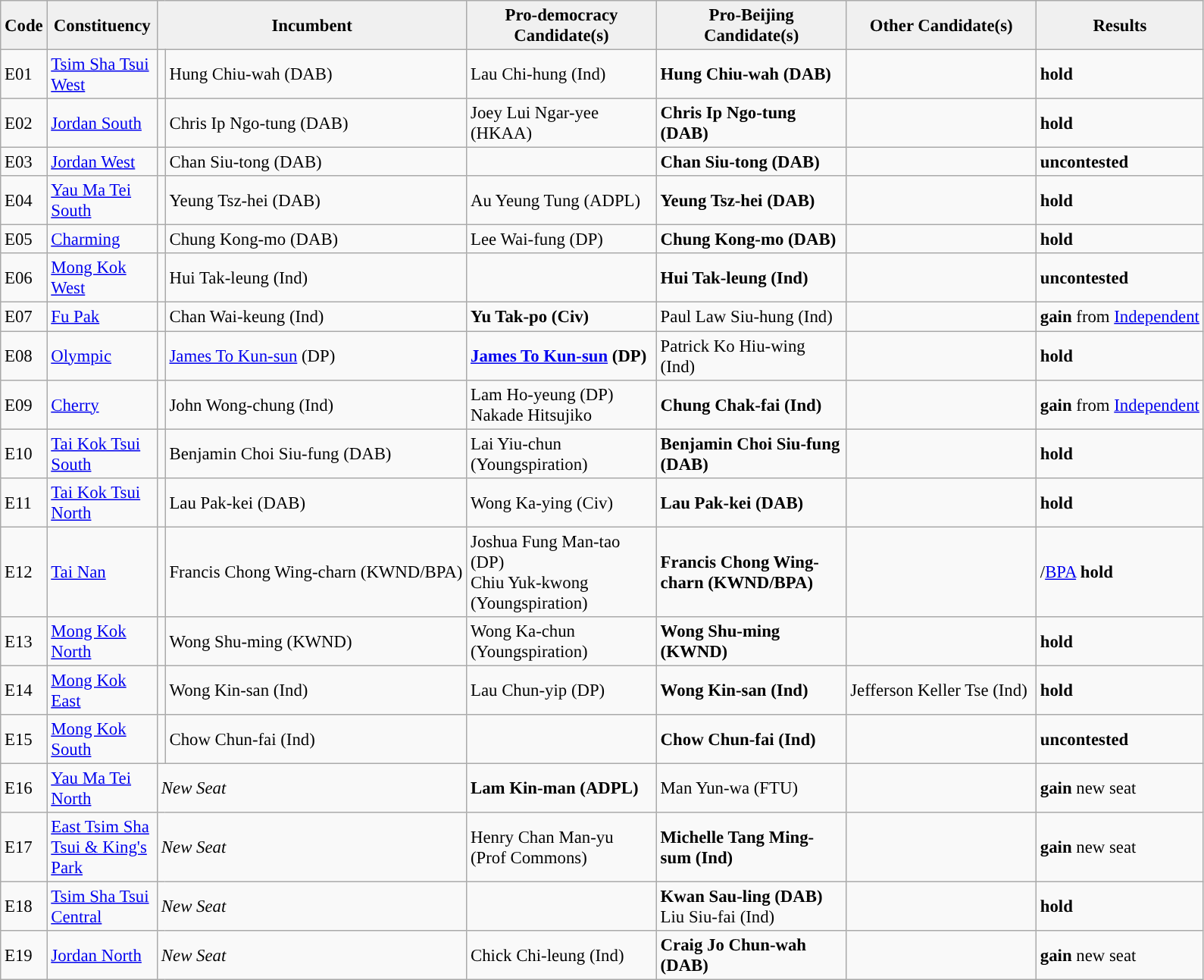<table class="wikitable sortable" style="font-size: 95%;">
<tr>
<th align="center" style="background:#f0f0f0;" width="20px"><strong>Code</strong></th>
<th align="center" style="background:#f0f0f0;" width="90px"><strong>Constituency</strong></th>
<th align="center" style="background:#f0f0f0;" width="120px" colspan=2><strong>Incumbent</strong></th>
<th align="center" style="background:#f0f0f0;" width="160px"><strong>Pro-democracy Candidate(s)</strong></th>
<th align="center" style="background:#f0f0f0;" width="160px"><strong>Pro-Beijing Candidate(s)</strong></th>
<th align="center" style="background:#f0f0f0;" width="160px"><strong>Other Candidate(s)</strong></th>
<th align="center" style="background:#f0f0f0;" width="100px" colspan="2"><strong>Results</strong></th>
</tr>
<tr>
<td>E01</td>
<td><a href='#'>Tsim Sha Tsui West</a></td>
<td></td>
<td>Hung Chiu-wah (DAB)</td>
<td>Lau Chi-hung (Ind)</td>
<td><strong>Hung Chiu-wah (DAB)</strong></td>
<td></td>
<td> <strong>hold</strong></td>
</tr>
<tr>
<td>E02</td>
<td><a href='#'>Jordan South</a></td>
<td></td>
<td>Chris Ip Ngo-tung (DAB)</td>
<td>Joey Lui Ngar-yee (HKAA)</td>
<td><strong>Chris Ip Ngo-tung (DAB)</strong></td>
<td></td>
<td> <strong>hold</strong></td>
</tr>
<tr>
<td>E03</td>
<td><a href='#'>Jordan West</a></td>
<td></td>
<td>Chan Siu-tong (DAB)</td>
<td></td>
<td><strong>Chan Siu-tong (DAB)</strong></td>
<td></td>
<td> <strong>uncontested</strong></td>
</tr>
<tr>
<td>E04</td>
<td><a href='#'>Yau Ma Tei South</a></td>
<td></td>
<td>Yeung Tsz-hei (DAB)</td>
<td>Au Yeung Tung (ADPL)</td>
<td><strong>Yeung Tsz-hei (DAB)</strong></td>
<td></td>
<td> <strong>hold</strong></td>
</tr>
<tr>
<td>E05</td>
<td><a href='#'>Charming</a></td>
<td></td>
<td>Chung Kong-mo (DAB)</td>
<td>Lee Wai-fung (DP)</td>
<td><strong>Chung Kong-mo (DAB)</strong></td>
<td></td>
<td> <strong>hold</strong></td>
</tr>
<tr>
<td>E06</td>
<td><a href='#'>Mong Kok West</a></td>
<td></td>
<td>Hui Tak-leung (Ind)</td>
<td></td>
<td><strong>Hui Tak-leung (Ind)</strong></td>
<td></td>
<td> <strong>uncontested</strong></td>
</tr>
<tr>
<td>E07</td>
<td><a href='#'>Fu Pak</a></td>
<td></td>
<td>Chan Wai-keung (Ind)</td>
<td><strong>Yu Tak-po (Civ)</strong></td>
<td>Paul Law Siu-hung (Ind)</td>
<td></td>
<td> <strong>gain</strong> from <a href='#'>Independent</a></td>
</tr>
<tr>
<td>E08</td>
<td><a href='#'>Olympic</a></td>
<td></td>
<td><a href='#'>James To Kun-sun</a> (DP)</td>
<td><strong><a href='#'>James To Kun-sun</a> (DP)</strong></td>
<td>Patrick Ko Hiu-wing (Ind)</td>
<td></td>
<td> <strong>hold</strong></td>
</tr>
<tr>
<td>E09</td>
<td><a href='#'>Cherry</a></td>
<td></td>
<td>John Wong-chung (Ind)</td>
<td>Lam Ho-yeung (DP)<br>Nakade Hitsujiko</td>
<td><strong>Chung Chak-fai (Ind)</strong></td>
<td></td>
<td> <strong>gain</strong> from <a href='#'>Independent</a></td>
</tr>
<tr>
<td>E10</td>
<td><a href='#'>Tai Kok Tsui South</a></td>
<td></td>
<td>Benjamin Choi Siu-fung (DAB)</td>
<td>Lai Yiu-chun (Youngspiration)</td>
<td><strong>Benjamin Choi Siu-fung (DAB)</strong></td>
<td></td>
<td> <strong>hold</strong></td>
</tr>
<tr>
<td>E11</td>
<td><a href='#'>Tai Kok Tsui North</a></td>
<td></td>
<td>Lau Pak-kei (DAB)</td>
<td>Wong Ka-ying (Civ)</td>
<td><strong>Lau Pak-kei (DAB)</strong></td>
<td></td>
<td> <strong>hold</strong></td>
</tr>
<tr>
<td>E12</td>
<td><a href='#'>Tai Nan</a></td>
<td></td>
<td>Francis Chong Wing-charn (KWND/BPA)</td>
<td>Joshua Fung Man-tao (DP)<br>Chiu Yuk-kwong (Youngspiration)</td>
<td><strong>Francis Chong Wing-charn (KWND/BPA)</strong></td>
<td></td>
<td>/<a href='#'>BPA</a> <strong>hold</strong></td>
</tr>
<tr>
<td>E13</td>
<td><a href='#'>Mong Kok North</a></td>
<td></td>
<td>Wong Shu-ming (KWND)</td>
<td>Wong Ka-chun (Youngspiration)</td>
<td><strong>Wong Shu-ming (KWND)</strong></td>
<td></td>
<td> <strong>hold</strong></td>
</tr>
<tr>
<td>E14</td>
<td><a href='#'>Mong Kok East</a></td>
<td></td>
<td>Wong Kin-san (Ind)</td>
<td>Lau Chun-yip (DP)</td>
<td><strong>Wong Kin-san (Ind)</strong></td>
<td>Jefferson Keller Tse (Ind)</td>
<td> <strong>hold</strong></td>
</tr>
<tr>
<td>E15</td>
<td><a href='#'>Mong Kok South</a></td>
<td></td>
<td>Chow Chun-fai (Ind)</td>
<td></td>
<td><strong>Chow Chun-fai (Ind)</strong></td>
<td></td>
<td> <strong>uncontested</strong></td>
</tr>
<tr>
<td>E16</td>
<td><a href='#'>Yau Ma Tei North</a></td>
<td colspan=2><em>New Seat</em></td>
<td><strong>Lam Kin-man (ADPL)</strong></td>
<td>Man Yun-wa (FTU)</td>
<td></td>
<td> <strong>gain</strong> new seat</td>
</tr>
<tr>
<td>E17</td>
<td><a href='#'>East Tsim Sha Tsui & King's Park</a></td>
<td colspan=2><em>New Seat</em></td>
<td>Henry Chan Man-yu (Prof Commons)</td>
<td><strong>Michelle Tang Ming-sum (Ind)</strong></td>
<td></td>
<td> <strong>gain</strong> new seat</td>
</tr>
<tr>
<td>E18</td>
<td><a href='#'>Tsim Sha Tsui Central</a></td>
<td colspan=2><em>New Seat</em></td>
<td></td>
<td><strong>Kwan Sau-ling (DAB)</strong> <br>Liu Siu-fai (Ind)</td>
<td></td>
<td> <strong>hold</strong></td>
</tr>
<tr>
<td>E19</td>
<td><a href='#'>Jordan North</a></td>
<td colspan=2><em>New Seat</em></td>
<td>Chick Chi-leung (Ind)</td>
<td><strong>Craig Jo Chun-wah (DAB)</strong></td>
<td></td>
<td> <strong>gain</strong> new seat</td>
</tr>
</table>
